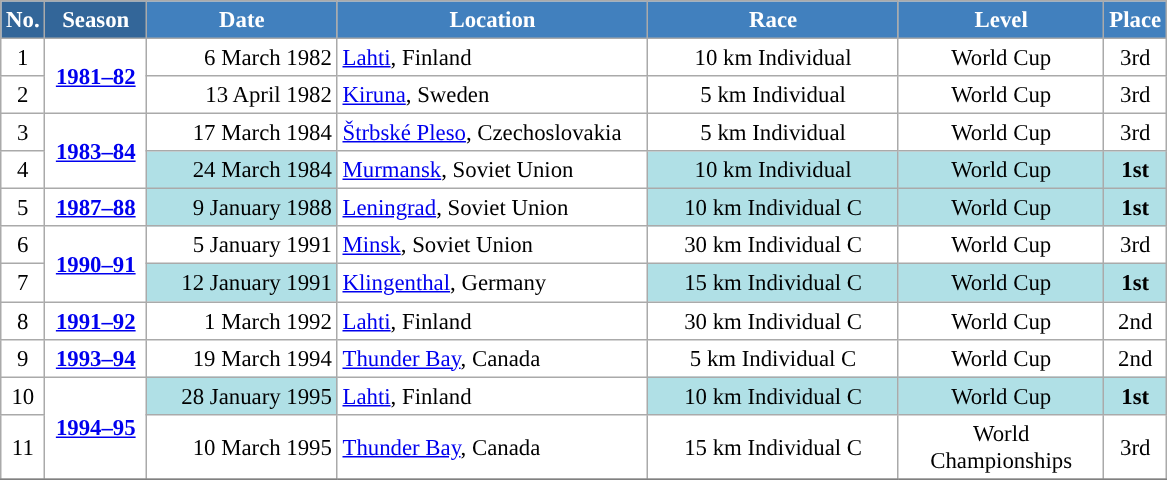<table class="wikitable sortable" style="font-size:95%; text-align:center; border:grey solid 1px; border-collapse:collapse; background:#ffffff;">
<tr style="background:#efefef;">
<th style="background-color:#369; color:white;">No.</th>
<th style="background-color:#369; color:white;">Season</th>
<th style="background-color:#4180be; color:white; width:120px;">Date</th>
<th style="background-color:#4180be; color:white; width:200px;">Location</th>
<th style="background-color:#4180be; color:white; width:160px;">Race</th>
<th style="background-color:#4180be; color:white; width:130px;">Level</th>
<th style="background-color:#4180be; color:white;">Place</th>
</tr>
<tr>
<td align=center>1</td>
<td rowspan=2 align=center><strong> <a href='#'>1981–82</a> </strong></td>
<td align=right>6 March 1982</td>
<td align=left> <a href='#'>Lahti</a>, Finland</td>
<td>10 km Individual</td>
<td>World Cup</td>
<td>3rd</td>
</tr>
<tr>
<td align=center>2</td>
<td align=right>13 April 1982</td>
<td align=left> <a href='#'>Kiruna</a>, Sweden</td>
<td>5 km Individual</td>
<td>World Cup</td>
<td>3rd</td>
</tr>
<tr>
<td align=center>3</td>
<td rowspan=2 align=center><strong> <a href='#'>1983–84</a> </strong></td>
<td align=right>17 March 1984</td>
<td align=left> <a href='#'>Štrbské Pleso</a>, Czechoslovakia</td>
<td>5 km Individual</td>
<td>World Cup</td>
<td>3rd</td>
</tr>
<tr>
<td align=center>4</td>
<td bgcolor="#BOEOE6" align=right>24 March 1984</td>
<td align=left> <a href='#'>Murmansk</a>, Soviet Union</td>
<td bgcolor="#BOEOE6">10 km Individual</td>
<td bgcolor="#BOEOE6">World Cup</td>
<td bgcolor="#BOEOE6"><strong>1st</strong></td>
</tr>
<tr>
<td align=center>5</td>
<td rowspan=1 align=center><strong><a href='#'>1987–88</a></strong></td>
<td bgcolor="#BOEOE6" align=right>9 January 1988</td>
<td align=left> <a href='#'>Leningrad</a>, Soviet Union</td>
<td bgcolor="#BOEOE6">10 km Individual C</td>
<td bgcolor="#BOEOE6">World Cup</td>
<td bgcolor="#BOEOE6"><strong>1st</strong></td>
</tr>
<tr>
<td align=center>6</td>
<td rowspan=2 align=center><strong> <a href='#'>1990–91</a> </strong></td>
<td align=right>5 January 1991</td>
<td align=left> <a href='#'>Minsk</a>, Soviet Union</td>
<td>30 km Individual C</td>
<td>World Cup</td>
<td>3rd</td>
</tr>
<tr>
<td align=center>7</td>
<td bgcolor="#BOEOE6" align=right>12 January 1991</td>
<td align=left> <a href='#'>Klingenthal</a>, Germany</td>
<td bgcolor="#BOEOE6">15 km Individual C</td>
<td bgcolor="#BOEOE6">World Cup</td>
<td bgcolor="#BOEOE6"><strong>1st</strong></td>
</tr>
<tr>
<td align=center>8</td>
<td rowspan=1 align=center><strong> <a href='#'>1991–92</a> </strong></td>
<td align=right>1 March 1992</td>
<td align=left> <a href='#'>Lahti</a>, Finland</td>
<td>30 km Individual C</td>
<td>World Cup</td>
<td>2nd</td>
</tr>
<tr>
<td align=center>9</td>
<td rowspan=1 align=center><strong> <a href='#'>1993–94</a> </strong></td>
<td align=right>19 March 1994</td>
<td align=left> <a href='#'>Thunder Bay</a>, Canada</td>
<td>5 km Individual C</td>
<td>World Cup</td>
<td>2nd</td>
</tr>
<tr>
<td align=center>10</td>
<td rowspan=2 align=center><strong><a href='#'>1994–95</a></strong></td>
<td bgcolor="#BOEOE6" align=right>28 January 1995</td>
<td align=left> <a href='#'>Lahti</a>, Finland</td>
<td bgcolor="#BOEOE6">10 km Individual C</td>
<td bgcolor="#BOEOE6">World Cup</td>
<td bgcolor="#BOEOE6"><strong>1st</strong></td>
</tr>
<tr>
<td align=center>11</td>
<td align=right>10 March 1995</td>
<td align=left> <a href='#'>Thunder Bay</a>, Canada</td>
<td>15 km Individual C</td>
<td>World Championships</td>
<td>3rd</td>
</tr>
<tr>
</tr>
</table>
